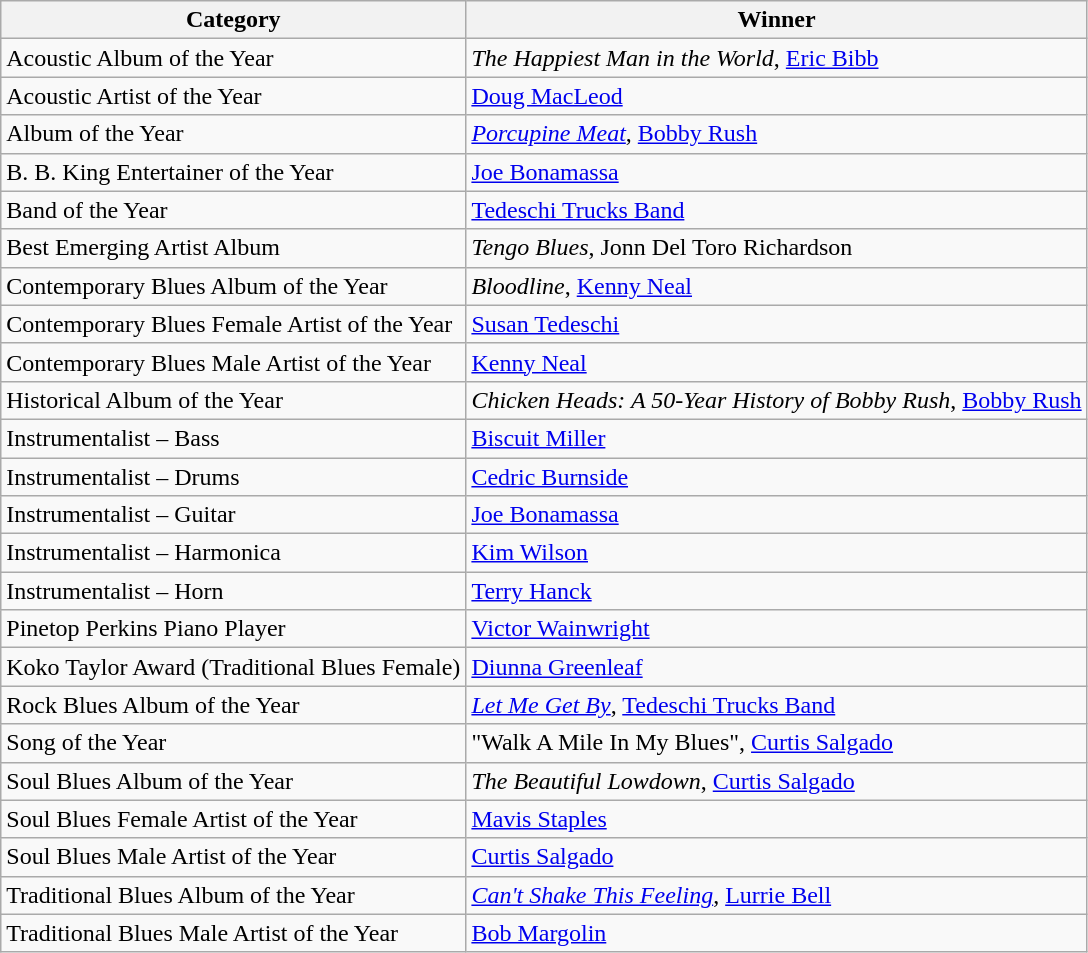<table class="wikitable">
<tr>
<th>Category</th>
<th>Winner</th>
</tr>
<tr>
<td>Acoustic Album of the Year</td>
<td><em>The Happiest Man in the World</em>, <a href='#'>Eric Bibb</a></td>
</tr>
<tr>
<td>Acoustic Artist of the Year</td>
<td><a href='#'>Doug MacLeod</a></td>
</tr>
<tr>
<td>Album of the Year</td>
<td><em><a href='#'>Porcupine Meat</a></em>, <a href='#'>Bobby Rush</a></td>
</tr>
<tr>
<td>B. B. King Entertainer of the Year</td>
<td><a href='#'>Joe Bonamassa</a></td>
</tr>
<tr>
<td>Band of the Year</td>
<td><a href='#'>Tedeschi Trucks Band</a></td>
</tr>
<tr>
<td>Best Emerging Artist Album</td>
<td><em>Tengo Blues</em>, Jonn Del Toro Richardson</td>
</tr>
<tr>
<td>Contemporary Blues Album of the Year</td>
<td><em>Bloodline</em>, <a href='#'>Kenny Neal</a></td>
</tr>
<tr>
<td>Contemporary Blues Female Artist of the Year</td>
<td><a href='#'>Susan Tedeschi</a></td>
</tr>
<tr>
<td>Contemporary Blues Male Artist of the Year</td>
<td><a href='#'>Kenny Neal</a></td>
</tr>
<tr>
<td>Historical Album of the Year</td>
<td><em> Chicken Heads: A 50-Year History of Bobby Rush</em>, <a href='#'>Bobby Rush</a></td>
</tr>
<tr>
<td>Instrumentalist – Bass</td>
<td><a href='#'>Biscuit Miller</a></td>
</tr>
<tr>
<td>Instrumentalist – Drums</td>
<td><a href='#'>Cedric Burnside</a></td>
</tr>
<tr>
<td>Instrumentalist – Guitar</td>
<td><a href='#'>Joe Bonamassa</a></td>
</tr>
<tr>
<td>Instrumentalist – Harmonica</td>
<td><a href='#'>Kim Wilson</a></td>
</tr>
<tr>
<td>Instrumentalist – Horn</td>
<td><a href='#'>Terry Hanck</a></td>
</tr>
<tr>
<td>Pinetop Perkins Piano Player</td>
<td><a href='#'>Victor Wainwright</a></td>
</tr>
<tr>
<td>Koko Taylor Award (Traditional Blues Female)</td>
<td><a href='#'>Diunna Greenleaf</a></td>
</tr>
<tr>
<td>Rock Blues Album of the Year</td>
<td><em><a href='#'>Let Me Get By</a></em>, <a href='#'>Tedeschi Trucks Band</a></td>
</tr>
<tr>
<td>Song of the Year</td>
<td>"Walk A Mile In My Blues", <a href='#'>Curtis Salgado</a></td>
</tr>
<tr>
<td>Soul Blues Album of the Year</td>
<td><em>The Beautiful Lowdown</em>, <a href='#'>Curtis Salgado</a></td>
</tr>
<tr>
<td>Soul Blues Female Artist of the Year</td>
<td><a href='#'>Mavis Staples</a></td>
</tr>
<tr>
<td>Soul Blues Male Artist of the Year</td>
<td><a href='#'>Curtis Salgado</a></td>
</tr>
<tr>
<td>Traditional Blues Album of the Year</td>
<td><em><a href='#'>Can't Shake This Feeling</a></em>, <a href='#'>Lurrie Bell</a></td>
</tr>
<tr>
<td>Traditional Blues Male Artist of the Year</td>
<td><a href='#'>Bob Margolin</a></td>
</tr>
</table>
